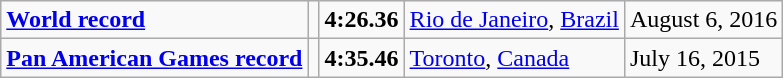<table class="wikitable">
<tr>
<td><strong><a href='#'>World record</a></strong></td>
<td></td>
<td><strong>4:26.36</strong></td>
<td><a href='#'>Rio de Janeiro</a>, <a href='#'>Brazil</a></td>
<td>August 6, 2016</td>
</tr>
<tr>
<td><strong><a href='#'>Pan American Games record</a></strong></td>
<td></td>
<td><strong>4:35.46</strong></td>
<td><a href='#'>Toronto</a>, <a href='#'>Canada</a></td>
<td>July 16, 2015</td>
</tr>
</table>
